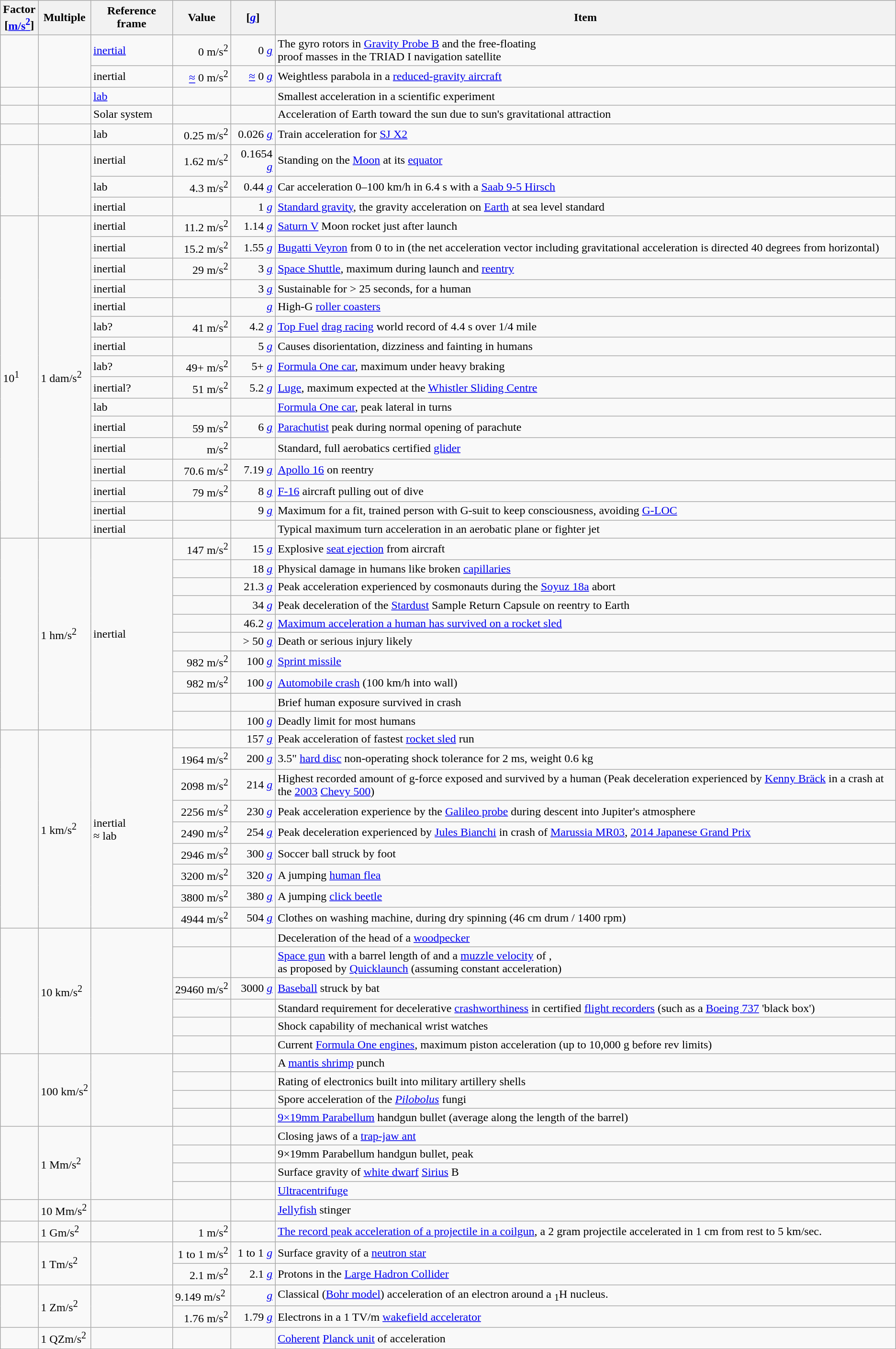<table class="wikitable sortable">
<tr>
<th>Factor<br>&#91;<a href='#'>m/s<sup>2</sup></a>&#93;</th>
<th>Multiple</th>
<th>Reference frame</th>
<th>Value</th>
<th align=right>&#91;<a href='#'><em>g</em></a>&#93;</th>
<th>Item</th>
</tr>
<tr>
<td rowspan=2></td>
<td rowspan=2></td>
<td><a href='#'>inertial</a></td>
<td align="right">0 m/s<sup>2</sup></td>
<td align="right">0 <a href='#'><em>g</em></a></td>
<td>The gyro rotors in <a href='#'>Gravity Probe B</a> and the free-floating<br>proof masses in the TRIAD I navigation satellite</td>
</tr>
<tr>
<td>inertial</td>
<td align="right"><a href='#'>≈</a> 0 m/s<sup>2</sup></td>
<td align="right"><a href='#'>≈</a> 0 <a href='#'><em>g</em></a></td>
<td>Weightless parabola in a <a href='#'>reduced-gravity aircraft</a></td>
</tr>
<tr>
<td rowspan=1></td>
<td rowspan=1></td>
<td><a href='#'>lab</a></td>
<td align="right"></td>
<td align="right"></td>
<td>Smallest acceleration in a scientific experiment</td>
</tr>
<tr>
<td rowspan=1></td>
<td rowspan=1></td>
<td>Solar system</td>
<td align="right"></td>
<td align="right"></td>
<td>Acceleration of Earth toward the sun due to sun's gravitational attraction</td>
</tr>
<tr>
<td rowspan=1></td>
<td rowspan=1></td>
<td>lab</td>
<td align="right">0.25 m/s<sup>2</sup></td>
<td align="right">0.026 <a href='#'><em>g</em></a></td>
<td>Train acceleration for <a href='#'>SJ X2</a></td>
</tr>
<tr>
<td rowspan=3></td>
<td rowspan=3></td>
<td>inertial</td>
<td align="right">1.62 m/s<sup>2</sup></td>
<td align="right">0.1654 <a href='#'><em>g</em></a></td>
<td>Standing on the <a href='#'>Moon</a> at its <a href='#'>equator</a></td>
</tr>
<tr>
<td>lab</td>
<td align="right">4.3 m/s<sup>2</sup></td>
<td align="right">0.44 <a href='#'><em>g</em></a></td>
<td>Car acceleration 0–100 km/h in 6.4 s with a <a href='#'>Saab 9-5 Hirsch</a></td>
</tr>
<tr>
<td>inertial</td>
<td align=right></td>
<td align=right>1 <a href='#'><em>g</em></a></td>
<td><a href='#'>Standard gravity</a>, the gravity acceleration on <a href='#'>Earth</a> at sea level standard</td>
</tr>
<tr>
<td rowspan=16>10<sup>1</sup></td>
<td rowspan=16>1 dam/s<sup>2</sup></td>
<td>inertial</td>
<td align="right">11.2 m/s<sup>2</sup></td>
<td align="right">1.14 <a href='#'><em>g</em></a></td>
<td><a href='#'>Saturn V</a> Moon rocket just after launch</td>
</tr>
<tr>
<td>inertial</td>
<td align="right">15.2 m/s<sup>2</sup></td>
<td align="right">1.55 <a href='#'><em>g</em></a></td>
<td><a href='#'>Bugatti Veyron</a> from 0 to  in  (the net acceleration vector including gravitational acceleration is directed 40 degrees from horizontal)</td>
</tr>
<tr>
<td>inertial</td>
<td align="right">29 m/s<sup>2</sup></td>
<td align="right">3 <a href='#'><em>g</em></a></td>
<td><a href='#'>Space Shuttle</a>, maximum during launch and <a href='#'>reentry</a></td>
</tr>
<tr>
<td>inertial</td>
<td align=right></td>
<td align=right>3 <a href='#'><em>g</em></a></td>
<td>Sustainable for > 25 seconds, for a human</td>
</tr>
<tr>
<td>inertial</td>
<td align="right"></td>
<td align="right"> <a href='#'><em>g</em></a></td>
<td>High-G <a href='#'>roller coasters</a></td>
</tr>
<tr>
<td>lab?</td>
<td align="right">41 m/s<sup>2</sup></td>
<td align="right">4.2 <a href='#'><em>g</em></a></td>
<td><a href='#'>Top Fuel</a> <a href='#'>drag racing</a> world record of 4.4 s over 1/4 mile</td>
</tr>
<tr>
<td>inertial</td>
<td align=right></td>
<td align=right>5 <a href='#'><em>g</em></a></td>
<td>Causes disorientation, dizziness and fainting in humans</td>
</tr>
<tr>
<td>lab?</td>
<td align="right">49+ m/s<sup>2</sup></td>
<td align="right">5+ <a href='#'><em>g</em></a></td>
<td><a href='#'>Formula One car</a>, maximum under heavy braking</td>
</tr>
<tr>
<td>inertial?</td>
<td align="right">51 m/s<sup>2</sup></td>
<td align="right">5.2 <a href='#'><em>g</em></a></td>
<td><a href='#'>Luge</a>, maximum expected at the <a href='#'>Whistler Sliding Centre</a></td>
</tr>
<tr>
<td>lab</td>
<td align="right"></td>
<td align="right"></td>
<td><a href='#'>Formula One car</a>, peak lateral in turns</td>
</tr>
<tr>
<td>inertial</td>
<td align="right">59 m/s<sup>2</sup></td>
<td align="right">6 <a href='#'><em>g</em></a></td>
<td><a href='#'>Parachutist</a> peak during normal opening of parachute</td>
</tr>
<tr>
<td>inertial</td>
<td align="right"> m/s<sup>2</sup></td>
<td align="right"></td>
<td>Standard, full aerobatics certified <a href='#'>glider</a></td>
</tr>
<tr>
<td>inertial</td>
<td align="right">70.6 m/s<sup>2</sup></td>
<td align="right">7.19 <a href='#'><em>g</em></a></td>
<td><a href='#'>Apollo 16</a> on reentry</td>
</tr>
<tr>
<td>inertial</td>
<td align="right">79 m/s<sup>2</sup></td>
<td align="right">8 <a href='#'><em>g</em></a></td>
<td><a href='#'>F-16</a> aircraft pulling out of dive</td>
</tr>
<tr>
<td>inertial</td>
<td align=right></td>
<td align=right>9 <a href='#'><em>g</em></a></td>
<td>Maximum for a fit, trained person with G-suit to keep consciousness, avoiding <a href='#'>G-LOC</a></td>
</tr>
<tr>
<td>inertial</td>
<td align="right"></td>
<td align="right"></td>
<td>Typical maximum turn acceleration in an aerobatic plane or fighter jet</td>
</tr>
<tr>
<td rowspan=10></td>
<td rowspan=10>1 hm/s<sup>2</sup></td>
<td rowspan=10>inertial</td>
<td align="right">147 m/s<sup>2</sup></td>
<td align="right">15 <a href='#'><em>g</em></a></td>
<td>Explosive <a href='#'>seat ejection</a> from aircraft</td>
</tr>
<tr>
<td align=right></td>
<td align=right>18 <a href='#'><em>g</em></a></td>
<td>Physical damage in humans like broken <a href='#'>capillaries</a></td>
</tr>
<tr>
<td align=right></td>
<td align=right>21.3 <a href='#'><em>g</em></a></td>
<td>Peak acceleration experienced by cosmonauts during the <a href='#'>Soyuz 18a</a> abort</td>
</tr>
<tr>
<td align=right></td>
<td align=right>34 <a href='#'><em>g</em></a></td>
<td>Peak deceleration of the <a href='#'>Stardust</a> Sample Return Capsule on reentry to Earth</td>
</tr>
<tr>
<td align="right"></td>
<td align="right">46.2 <a href='#'><em>g</em></a></td>
<td><a href='#'>Maximum acceleration a human has survived on a rocket sled</a></td>
</tr>
<tr>
<td align="right"></td>
<td align="right">> 50 <a href='#'><em>g</em></a></td>
<td>Death or serious injury likely</td>
</tr>
<tr>
<td align="right">982 m/s<sup>2</sup></td>
<td align="right">100 <a href='#'><em>g</em></a></td>
<td><a href='#'>Sprint missile</a></td>
</tr>
<tr>
<td align="right">982 m/s<sup>2</sup></td>
<td align="right">100 <a href='#'><em>g</em></a></td>
<td><a href='#'>Automobile crash</a> (100 km/h into wall)</td>
</tr>
<tr>
<td align="right"></td>
<td align="right"></td>
<td>Brief human exposure survived in crash</td>
</tr>
<tr>
<td align=right></td>
<td align=right>100 <a href='#'><em>g</em></a></td>
<td>Deadly limit for most humans</td>
</tr>
<tr>
<td rowspan=9></td>
<td rowspan=9>1 km/s<sup>2</sup></td>
<td rowspan=9>inertial<br>≈ lab</td>
<td align=right></td>
<td align=right>157 <a href='#'><em>g</em></a></td>
<td>Peak acceleration of fastest <a href='#'>rocket sled</a> run</td>
</tr>
<tr>
<td align="right">1964 m/s<sup>2</sup></td>
<td align="right">200 <a href='#'><em>g</em></a></td>
<td>3.5" <a href='#'>hard disc</a> non-operating shock tolerance for 2 ms, weight 0.6 kg</td>
</tr>
<tr>
<td align="right">2098 m/s<sup>2</sup></td>
<td align="right">214 <a href='#'><em>g</em></a></td>
<td>Highest recorded amount of g-force exposed and survived by a human (Peak deceleration experienced by <a href='#'>Kenny Bräck</a> in a crash at the <a href='#'>2003</a> <a href='#'>Chevy 500</a>)</td>
</tr>
<tr>
<td align="right">2256 m/s<sup>2</sup></td>
<td align="right">230 <a href='#'><em>g</em></a></td>
<td>Peak acceleration experience by the <a href='#'>Galileo probe</a> during descent into Jupiter's atmosphere</td>
</tr>
<tr>
<td align="right">2490 m/s<sup>2</sup></td>
<td align="right">254 <a href='#'><em>g</em></a></td>
<td>Peak deceleration experienced by <a href='#'>Jules Bianchi</a> in crash of <a href='#'>Marussia MR03</a>, <a href='#'>2014 Japanese Grand Prix</a></td>
</tr>
<tr>
<td align="right">2946 m/s<sup>2</sup></td>
<td align="right">300 <a href='#'><em>g</em></a></td>
<td>Soccer ball struck by foot</td>
</tr>
<tr>
<td align="right">3200 m/s<sup>2</sup></td>
<td align="right">320 <a href='#'><em>g</em></a></td>
<td>A jumping <a href='#'>human flea</a></td>
</tr>
<tr>
<td align="right">3800 m/s<sup>2</sup></td>
<td align="right">380 <a href='#'><em>g</em></a></td>
<td>A jumping <a href='#'>click beetle</a></td>
</tr>
<tr>
<td align="right">4944 m/s<sup>2</sup></td>
<td align="right">504 <a href='#'><em>g</em></a></td>
<td>Clothes on washing machine, during dry spinning (46 cm drum / 1400 rpm)</td>
</tr>
<tr>
<td rowspan=6></td>
<td rowspan=6>10 km/s<sup>2</sup></td>
<td rowspan=6></td>
<td align="right"></td>
<td align="right"></td>
<td>Deceleration of the head of a <a href='#'>woodpecker</a></td>
</tr>
<tr>
<td align="right"></td>
<td align="right"></td>
<td><a href='#'>Space gun</a> with a barrel length of  and a <a href='#'>muzzle velocity</a> of , <br>as proposed by <a href='#'>Quicklaunch</a> (assuming constant acceleration)</td>
</tr>
<tr>
<td align="right">29460 m/s<sup>2</sup></td>
<td align="right">3000 <a href='#'><em>g</em></a></td>
<td><a href='#'>Baseball</a> struck by bat</td>
</tr>
<tr>
<td align="right"></td>
<td align="right"></td>
<td>Standard requirement for decelerative <a href='#'>crashworthiness</a> in certified <a href='#'>flight recorders</a> (such as a <a href='#'>Boeing 737</a> 'black box')</td>
</tr>
<tr>
<td align="right"></td>
<td align="right"></td>
<td>Shock capability of mechanical wrist watches</td>
</tr>
<tr>
<td align="right"></td>
<td align="right"></td>
<td>Current <a href='#'>Formula One engines</a>, maximum piston acceleration (up to 10,000 g before rev limits)</td>
</tr>
<tr>
<td rowspan=4></td>
<td rowspan=4>100 km/s<sup>2</sup></td>
<td rowspan=4></td>
<td align="right"></td>
<td align="right"></td>
<td>A <a href='#'>mantis shrimp</a> punch</td>
</tr>
<tr>
<td align="right"></td>
<td align="right"></td>
<td>Rating of electronics built into military artillery shells</td>
</tr>
<tr>
<td align="right"></td>
<td align="right"></td>
<td>Spore acceleration of the <em><a href='#'>Pilobolus</a></em> fungi</td>
</tr>
<tr>
<td align="right"></td>
<td align="right"></td>
<td><a href='#'>9×19mm Parabellum</a> handgun bullet (average along the length of the barrel)</td>
</tr>
<tr>
<td rowspan=4></td>
<td rowspan=4>1 Mm/s<sup>2</sup></td>
<td rowspan=4></td>
<td align="right"></td>
<td align="right"></td>
<td>Closing jaws of a <a href='#'>trap-jaw ant</a></td>
</tr>
<tr>
<td align="right"></td>
<td align="right"></td>
<td>9×19mm Parabellum handgun bullet, peak</td>
</tr>
<tr>
<td align="right"></td>
<td align="right"></td>
<td>Surface gravity of <a href='#'>white dwarf</a> <a href='#'>Sirius</a> B</td>
</tr>
<tr>
<td align="right"></td>
<td align="right"></td>
<td><a href='#'>Ultracentrifuge</a></td>
</tr>
<tr>
<td rowspan=1></td>
<td rowspan=1>10 Mm/s<sup>2</sup></td>
<td rowspan=1></td>
<td align="right"></td>
<td align="right"></td>
<td><a href='#'>Jellyfish</a> stinger</td>
</tr>
<tr>
<td rowspan=1></td>
<td rowspan=1>1 Gm/s<sup>2</sup></td>
<td rowspan=1></td>
<td align="right">1 m/s<sup>2</sup></td>
<td align="right"></td>
<td><a href='#'>The record peak acceleration of a projectile in a coilgun</a>, a 2 gram projectile accelerated in 1 cm from rest to 5 km/sec.</td>
</tr>
<tr>
<td rowspan=2></td>
<td rowspan=2>1 Tm/s<sup>2</sup></td>
<td rowspan=2></td>
<td align="right">1 to 1 m/s<sup>2</sup></td>
<td align="right">1 to 1 <a href='#'><em>g</em></a></td>
<td>Surface gravity of a <a href='#'>neutron star</a></td>
</tr>
<tr>
<td align="right">2.1 m/s<sup>2</sup></td>
<td align="right">2.1 <a href='#'><em>g</em></a></td>
<td>Protons in the <a href='#'>Large Hadron Collider</a></td>
</tr>
<tr>
<td rowspan=2></td>
<td rowspan=2>1 Zm/s<sup>2</sup></td>
<td rowspan=2></td>
<td>9.149 m/s<sup>2</sup></td>
<td align="right"> <a href='#'><em>g</em></a></td>
<td>Classical (<a href='#'>Bohr model</a>) acceleration of an electron around a <sub>1</sub>H nucleus.</td>
</tr>
<tr>
<td align="right">1.76 m/s<sup>2</sup></td>
<td align="right">1.79 <a href='#'><em>g</em></a></td>
<td>Electrons in a 1 TV/m <a href='#'>wakefield accelerator</a></td>
</tr>
<tr>
<td rowspan=1></td>
<td rowspan=1>1 QZm/s<sup>2</sup></td>
<td rowspan=1></td>
<td align="right"></td>
<td align="right"></td>
<td><a href='#'>Coherent</a> <a href='#'>Planck unit</a> of acceleration</td>
</tr>
<tr>
</tr>
</table>
